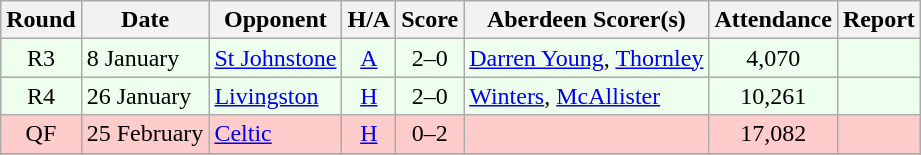<table class="wikitable" style="text-align:center">
<tr>
<th>Round</th>
<th>Date</th>
<th>Opponent</th>
<th>H/A</th>
<th>Score</th>
<th>Aberdeen Scorer(s)</th>
<th>Attendance</th>
<th>Report</th>
</tr>
<tr bgcolor=#EEFFEE>
<td>R3</td>
<td align=left>8 January</td>
<td align=left><a href='#'>St Johnstone</a></td>
<td><a href='#'>A</a></td>
<td>2–0</td>
<td align=left><a href='#'>Darren Young</a>, <a href='#'>Thornley</a></td>
<td>4,070</td>
<td></td>
</tr>
<tr bgcolor=#EEFFEE>
<td>R4</td>
<td align=left>26 January</td>
<td align=left><a href='#'>Livingston</a></td>
<td><a href='#'>H</a></td>
<td>2–0</td>
<td align=left><a href='#'>Winters</a>, <a href='#'>McAllister</a></td>
<td>10,261</td>
<td></td>
</tr>
<tr bgcolor=#FFCCCC>
<td>QF</td>
<td align=left>25 February</td>
<td align=left><a href='#'>Celtic</a></td>
<td><a href='#'>H</a></td>
<td>0–2</td>
<td align=left></td>
<td>17,082</td>
<td></td>
</tr>
<tr>
</tr>
</table>
